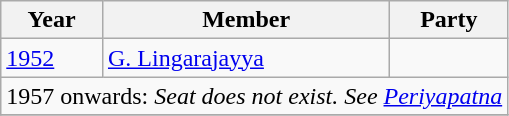<table class="wikitable sortable">
<tr>
<th>Year</th>
<th>Member</th>
<th colspan="2">Party</th>
</tr>
<tr>
<td><a href='#'>1952</a></td>
<td><a href='#'>G. Lingarajayya</a></td>
<td></td>
</tr>
<tr>
<td colspan=5 align=center>1957 onwards: <em>Seat does not exist. See <a href='#'>Periyapatna</a></em></td>
</tr>
<tr>
</tr>
</table>
